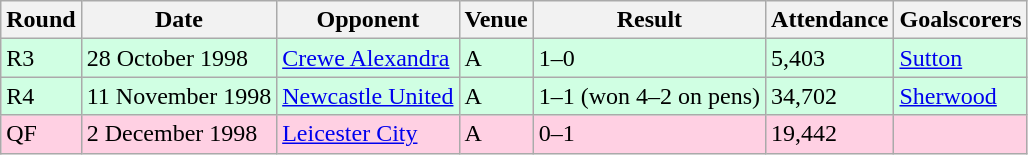<table class="wikitable">
<tr>
<th>Round</th>
<th>Date</th>
<th>Opponent</th>
<th>Venue</th>
<th>Result</th>
<th>Attendance</th>
<th>Goalscorers</th>
</tr>
<tr style="background-color: #d0ffe3;">
<td>R3</td>
<td>28 October 1998</td>
<td><a href='#'>Crewe Alexandra</a></td>
<td>A</td>
<td>1–0</td>
<td>5,403</td>
<td><a href='#'>Sutton</a></td>
</tr>
<tr style="background-color: #d0ffe3;">
<td>R4</td>
<td>11 November 1998</td>
<td><a href='#'>Newcastle United</a></td>
<td>A</td>
<td>1–1 (won 4–2 on pens)</td>
<td>34,702</td>
<td><a href='#'>Sherwood</a></td>
</tr>
<tr style="background-color: #ffd0e3;">
<td>QF</td>
<td>2 December 1998</td>
<td><a href='#'>Leicester City</a></td>
<td>A</td>
<td>0–1</td>
<td>19,442</td>
<td></td>
</tr>
</table>
